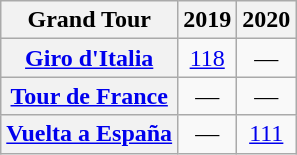<table class="wikitable plainrowheaders">
<tr>
<th>Grand Tour</th>
<th scope="col">2019</th>
<th scope="col">2020</th>
</tr>
<tr style="text-align:center;">
<th scope="row"> <a href='#'>Giro d'Italia</a></th>
<td><a href='#'>118</a></td>
<td>—</td>
</tr>
<tr style="text-align:center;">
<th scope="row"> <a href='#'>Tour de France</a></th>
<td>—</td>
<td>—</td>
</tr>
<tr style="text-align:center;">
<th scope="row"> <a href='#'>Vuelta a España</a></th>
<td>—</td>
<td><a href='#'>111</a></td>
</tr>
</table>
